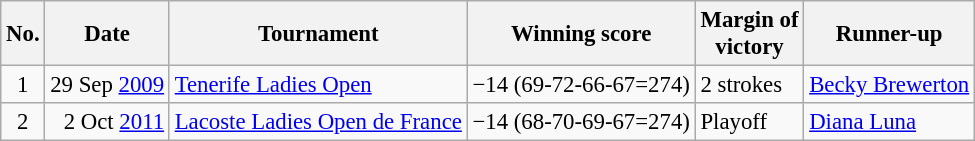<table class="wikitable" style="font-size:95%;">
<tr>
<th>No.</th>
<th>Date</th>
<th>Tournament</th>
<th>Winning score</th>
<th>Margin of<br>victory</th>
<th>Runner-up</th>
</tr>
<tr>
<td align=center>1</td>
<td align=right>29 Sep <a href='#'>2009</a></td>
<td><a href='#'>Tenerife Ladies Open</a></td>
<td>−14 (69-72-66-67=274)</td>
<td>2 strokes</td>
<td> <a href='#'>Becky Brewerton</a></td>
</tr>
<tr>
<td align=center>2</td>
<td align=right>2 Oct <a href='#'>2011</a></td>
<td><a href='#'>Lacoste Ladies Open de France</a></td>
<td>−14 (68-70-69-67=274)</td>
<td>Playoff</td>
<td> <a href='#'>Diana Luna</a></td>
</tr>
</table>
